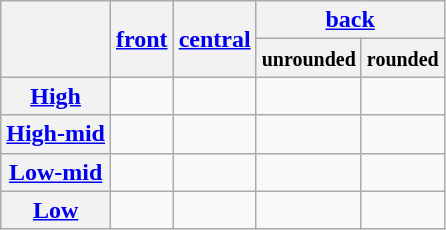<table class="wikitable" style="text-align: center">
<tr>
<th rowspan=2></th>
<th rowspan=2><a href='#'>front</a></th>
<th rowspan=2><a href='#'>central</a></th>
<th colspan=2><a href='#'>back</a></th>
</tr>
<tr>
<th><small>unrounded</small></th>
<th><small>rounded</small></th>
</tr>
<tr>
<th><a href='#'>High</a></th>
<td></td>
<td></td>
<td></td>
<td></td>
</tr>
<tr>
<th><a href='#'>High-mid</a></th>
<td></td>
<td></td>
<td></td>
<td></td>
</tr>
<tr>
<th><a href='#'>Low-mid</a></th>
<td></td>
<td></td>
<td></td>
<td></td>
</tr>
<tr>
<th><a href='#'>Low</a></th>
<td></td>
<td></td>
<td></td>
<td></td>
</tr>
</table>
